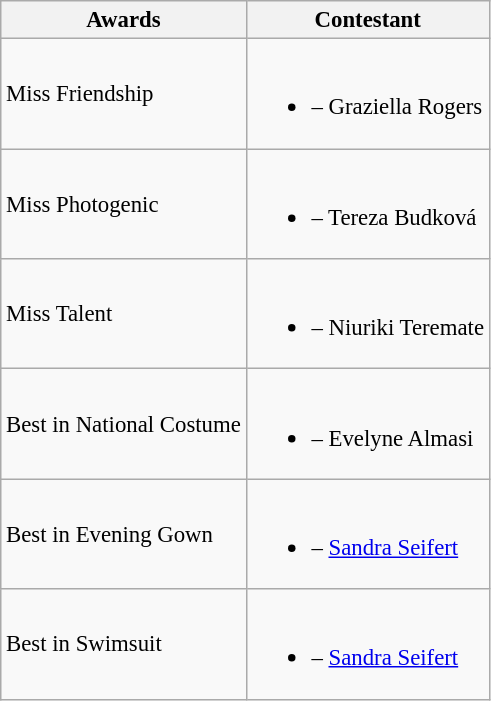<table class="wikitable sortable" style="font-size:95%;">
<tr>
<th>Awards</th>
<th>Contestant</th>
</tr>
<tr>
<td>Miss Friendship</td>
<td><br><ul><li> – Graziella Rogers</li></ul></td>
</tr>
<tr>
<td>Miss Photogenic</td>
<td><br><ul><li> – Tereza Budková</li></ul></td>
</tr>
<tr>
<td>Miss Talent</td>
<td><br><ul><li> – Niuriki Teremate</li></ul></td>
</tr>
<tr>
<td>Best in National Costume</td>
<td><br><ul><li> – Evelyne Almasi</li></ul></td>
</tr>
<tr>
<td>Best in Evening Gown</td>
<td><br><ul><li> – <a href='#'>Sandra Seifert</a></li></ul></td>
</tr>
<tr>
<td>Best in Swimsuit</td>
<td><br><ul><li> – <a href='#'>Sandra Seifert</a></li></ul></td>
</tr>
</table>
